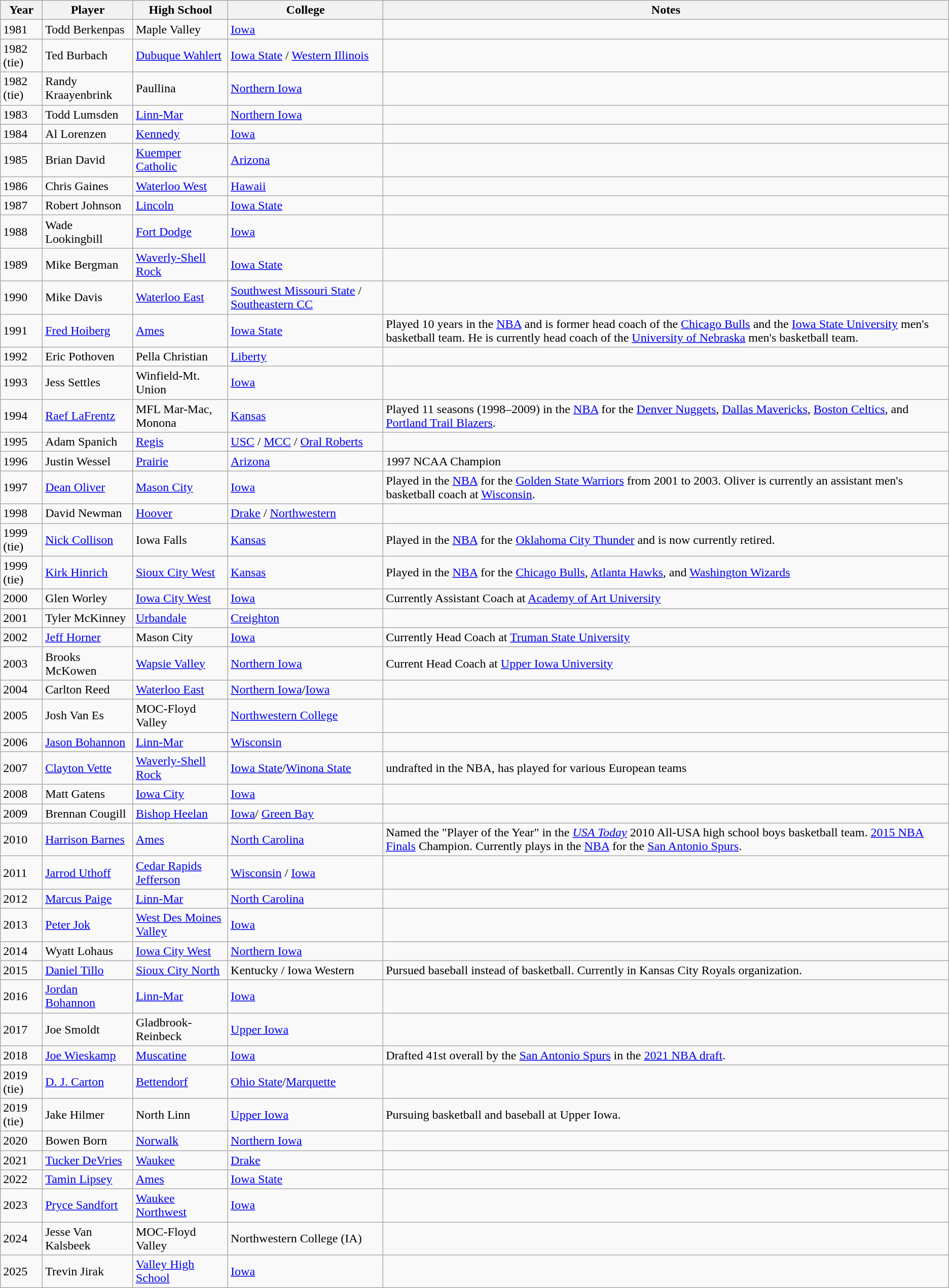<table class="wikitable sortable">
<tr>
<th>Year</th>
<th>Player</th>
<th>High School</th>
<th>College</th>
<th>Notes</th>
</tr>
<tr>
<td>1981</td>
<td>Todd Berkenpas</td>
<td>Maple Valley</td>
<td><a href='#'>Iowa</a></td>
<td></td>
</tr>
<tr>
<td>1982 (tie)</td>
<td>Ted Burbach</td>
<td><a href='#'>Dubuque Wahlert</a></td>
<td><a href='#'>Iowa State</a> / <a href='#'>Western Illinois</a></td>
<td></td>
</tr>
<tr>
<td>1982 (tie)</td>
<td>Randy Kraayenbrink</td>
<td>Paullina</td>
<td><a href='#'>Northern Iowa</a></td>
<td></td>
</tr>
<tr>
<td>1983</td>
<td>Todd Lumsden</td>
<td><a href='#'>Linn-Mar</a></td>
<td><a href='#'>Northern Iowa</a></td>
<td></td>
</tr>
<tr>
<td>1984</td>
<td>Al Lorenzen</td>
<td><a href='#'>Kennedy</a></td>
<td><a href='#'>Iowa</a></td>
<td></td>
</tr>
<tr>
<td>1985</td>
<td>Brian David</td>
<td><a href='#'>Kuemper Catholic</a></td>
<td><a href='#'>Arizona</a></td>
<td></td>
</tr>
<tr>
<td>1986</td>
<td>Chris Gaines</td>
<td><a href='#'>Waterloo West</a></td>
<td><a href='#'>Hawaii</a></td>
<td></td>
</tr>
<tr>
<td>1987</td>
<td>Robert Johnson</td>
<td><a href='#'>Lincoln</a></td>
<td><a href='#'>Iowa State</a></td>
<td></td>
</tr>
<tr>
<td>1988</td>
<td>Wade Lookingbill</td>
<td><a href='#'>Fort Dodge</a></td>
<td><a href='#'>Iowa</a></td>
<td></td>
</tr>
<tr>
<td>1989</td>
<td>Mike Bergman</td>
<td><a href='#'>Waverly-Shell Rock</a></td>
<td><a href='#'>Iowa State</a></td>
<td></td>
</tr>
<tr>
<td>1990</td>
<td>Mike Davis</td>
<td><a href='#'>Waterloo East</a></td>
<td><a href='#'>Southwest Missouri State</a> / <a href='#'>Southeastern CC</a></td>
<td></td>
</tr>
<tr>
<td>1991</td>
<td><a href='#'>Fred Hoiberg</a></td>
<td><a href='#'>Ames</a></td>
<td><a href='#'>Iowa State</a></td>
<td>Played 10 years in the <a href='#'>NBA</a> and is former head coach of the <a href='#'>Chicago Bulls</a> and the <a href='#'>Iowa State University</a> men's basketball team. He is currently head coach of the <a href='#'>University of Nebraska</a> men's basketball team.</td>
</tr>
<tr>
<td>1992</td>
<td>Eric Pothoven</td>
<td>Pella Christian</td>
<td><a href='#'>Liberty</a></td>
<td></td>
</tr>
<tr>
<td>1993</td>
<td>Jess Settles</td>
<td>Winfield-Mt. Union</td>
<td><a href='#'>Iowa</a></td>
<td></td>
</tr>
<tr>
<td>1994</td>
<td><a href='#'>Raef LaFrentz</a></td>
<td>MFL Mar-Mac, Monona</td>
<td><a href='#'>Kansas</a></td>
<td>Played 11 seasons (1998–2009) in the <a href='#'>NBA</a> for the <a href='#'>Denver Nuggets</a>, <a href='#'>Dallas Mavericks</a>, <a href='#'>Boston Celtics</a>, and <a href='#'>Portland Trail Blazers</a>.</td>
</tr>
<tr>
<td>1995</td>
<td>Adam Spanich</td>
<td><a href='#'>Regis</a></td>
<td><a href='#'>USC</a> / <a href='#'>MCC</a> / <a href='#'>Oral Roberts</a></td>
<td></td>
</tr>
<tr>
<td>1996</td>
<td>Justin Wessel</td>
<td><a href='#'>Prairie</a></td>
<td><a href='#'>Arizona</a></td>
<td>1997 NCAA Champion</td>
</tr>
<tr>
<td>1997</td>
<td><a href='#'>Dean Oliver</a></td>
<td><a href='#'>Mason City</a></td>
<td><a href='#'>Iowa</a></td>
<td>Played in the <a href='#'>NBA</a> for the <a href='#'>Golden State Warriors</a> from 2001 to 2003. Oliver is currently an assistant men's basketball coach at <a href='#'>Wisconsin</a>.</td>
</tr>
<tr>
<td>1998</td>
<td>David Newman</td>
<td><a href='#'>Hoover</a></td>
<td><a href='#'>Drake</a> / <a href='#'>Northwestern</a></td>
<td></td>
</tr>
<tr>
<td>1999 (tie)</td>
<td><a href='#'>Nick Collison</a></td>
<td>Iowa Falls</td>
<td><a href='#'>Kansas</a></td>
<td>Played in the <a href='#'>NBA</a> for the <a href='#'>Oklahoma City Thunder</a> and is now currently retired.</td>
</tr>
<tr>
<td>1999 (tie)</td>
<td><a href='#'>Kirk Hinrich</a></td>
<td><a href='#'>Sioux City West</a></td>
<td><a href='#'>Kansas</a></td>
<td>Played in the <a href='#'>NBA</a> for the <a href='#'>Chicago Bulls</a>, <a href='#'>Atlanta Hawks</a>, and <a href='#'>Washington Wizards</a></td>
</tr>
<tr>
<td>2000</td>
<td>Glen Worley</td>
<td><a href='#'>Iowa City West</a></td>
<td><a href='#'>Iowa</a></td>
<td>Currently Assistant Coach at <a href='#'>Academy of Art University</a></td>
</tr>
<tr>
<td>2001</td>
<td>Tyler McKinney</td>
<td><a href='#'>Urbandale</a></td>
<td><a href='#'>Creighton</a></td>
<td></td>
</tr>
<tr>
<td>2002</td>
<td><a href='#'>Jeff Horner</a></td>
<td>Mason City</td>
<td><a href='#'>Iowa</a></td>
<td>Currently Head Coach at <a href='#'>Truman State University</a></td>
</tr>
<tr>
<td>2003</td>
<td>Brooks McKowen</td>
<td><a href='#'>Wapsie Valley</a></td>
<td><a href='#'>Northern Iowa</a></td>
<td>Current Head Coach at <a href='#'>Upper Iowa University</a></td>
</tr>
<tr>
<td>2004</td>
<td>Carlton Reed</td>
<td><a href='#'>Waterloo East</a></td>
<td><a href='#'>Northern Iowa</a>/<a href='#'>Iowa</a></td>
<td></td>
</tr>
<tr>
<td>2005</td>
<td>Josh Van Es</td>
<td>MOC-Floyd Valley</td>
<td><a href='#'>Northwestern College</a></td>
<td></td>
</tr>
<tr>
<td>2006</td>
<td><a href='#'>Jason Bohannon</a></td>
<td><a href='#'>Linn-Mar</a></td>
<td><a href='#'>Wisconsin</a></td>
<td></td>
</tr>
<tr>
<td>2007</td>
<td><a href='#'>Clayton Vette</a></td>
<td><a href='#'>Waverly-Shell Rock</a></td>
<td><a href='#'>Iowa State</a>/<a href='#'>Winona State</a></td>
<td>undrafted in the NBA, has played for various European teams</td>
</tr>
<tr>
<td>2008</td>
<td>Matt Gatens</td>
<td><a href='#'>Iowa City</a></td>
<td><a href='#'>Iowa</a></td>
<td></td>
</tr>
<tr>
<td>2009</td>
<td>Brennan Cougill</td>
<td><a href='#'>Bishop Heelan</a></td>
<td><a href='#'>Iowa</a>/ <a href='#'>Green Bay</a></td>
<td></td>
</tr>
<tr>
<td>2010</td>
<td><a href='#'>Harrison Barnes</a></td>
<td><a href='#'>Ames</a></td>
<td><a href='#'>North Carolina</a></td>
<td>Named the "Player of the Year" in the <em><a href='#'>USA Today</a></em> 2010 All-USA high school boys basketball team. <a href='#'>2015 NBA Finals</a> Champion. Currently plays in the <a href='#'>NBA</a> for the <a href='#'>San Antonio Spurs</a>.</td>
</tr>
<tr>
<td>2011</td>
<td><a href='#'>Jarrod Uthoff</a></td>
<td><a href='#'>Cedar Rapids Jefferson</a></td>
<td><a href='#'>Wisconsin</a> / <a href='#'>Iowa</a></td>
<td></td>
</tr>
<tr>
<td>2012</td>
<td><a href='#'>Marcus Paige</a></td>
<td><a href='#'>Linn-Mar</a></td>
<td><a href='#'>North Carolina</a></td>
<td></td>
</tr>
<tr>
<td>2013</td>
<td><a href='#'>Peter Jok</a></td>
<td><a href='#'>West Des Moines Valley</a></td>
<td><a href='#'>Iowa</a></td>
<td></td>
</tr>
<tr>
<td>2014</td>
<td>Wyatt Lohaus</td>
<td><a href='#'>Iowa City West</a></td>
<td><a href='#'>Northern Iowa</a></td>
<td></td>
</tr>
<tr>
<td>2015</td>
<td><a href='#'>Daniel Tillo</a></td>
<td><a href='#'>Sioux City North</a></td>
<td>Kentucky / Iowa Western</td>
<td>Pursued baseball instead of basketball. Currently in Kansas City Royals organization.</td>
</tr>
<tr>
<td>2016</td>
<td><a href='#'>Jordan Bohannon</a></td>
<td><a href='#'>Linn-Mar</a></td>
<td><a href='#'>Iowa</a></td>
<td></td>
</tr>
<tr>
<td>2017</td>
<td>Joe Smoldt</td>
<td>Gladbrook-Reinbeck</td>
<td><a href='#'>Upper Iowa</a></td>
<td></td>
</tr>
<tr>
<td>2018</td>
<td><a href='#'>Joe Wieskamp</a></td>
<td><a href='#'>Muscatine</a></td>
<td><a href='#'>Iowa</a></td>
<td>Drafted 41st overall by the <a href='#'>San Antonio Spurs</a> in the <a href='#'>2021 NBA draft</a>.</td>
</tr>
<tr>
<td>2019 (tie)</td>
<td><a href='#'>D. J. Carton</a></td>
<td><a href='#'>Bettendorf</a></td>
<td><a href='#'>Ohio State</a>/<a href='#'>Marquette</a></td>
<td></td>
</tr>
<tr>
<td>2019 (tie)</td>
<td>Jake Hilmer</td>
<td>North Linn</td>
<td><a href='#'>Upper Iowa</a></td>
<td>Pursuing basketball and baseball at Upper Iowa.</td>
</tr>
<tr>
<td>2020</td>
<td>Bowen Born</td>
<td><a href='#'>Norwalk</a></td>
<td><a href='#'>Northern Iowa</a></td>
<td></td>
</tr>
<tr>
<td>2021</td>
<td><a href='#'>Tucker DeVries</a></td>
<td><a href='#'>Waukee</a></td>
<td><a href='#'>Drake</a></td>
<td></td>
</tr>
<tr>
<td>2022</td>
<td><a href='#'>Tamin Lipsey</a></td>
<td><a href='#'>Ames</a></td>
<td><a href='#'>Iowa State</a></td>
<td></td>
</tr>
<tr>
<td>2023</td>
<td><a href='#'>Pryce Sandfort</a></td>
<td><a href='#'>Waukee Northwest</a></td>
<td><a href='#'>Iowa</a></td>
<td></td>
</tr>
<tr>
<td>2024</td>
<td>Jesse Van Kalsbeek</td>
<td>MOC-Floyd Valley</td>
<td>Northwestern College (IA)</td>
<td></td>
</tr>
<tr>
<td>2025</td>
<td>Trevin Jirak</td>
<td><a href='#'>Valley High School</a></td>
<td><a href='#'>Iowa</a></td>
<td></td>
</tr>
</table>
